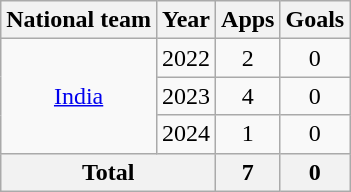<table class="wikitable" style="text-align: center;">
<tr>
<th>National team</th>
<th>Year</th>
<th>Apps</th>
<th>Goals</th>
</tr>
<tr>
<td rowspan="3"><a href='#'>India</a></td>
<td>2022</td>
<td>2</td>
<td>0</td>
</tr>
<tr>
<td>2023</td>
<td>4</td>
<td>0</td>
</tr>
<tr>
<td>2024</td>
<td>1</td>
<td>0</td>
</tr>
<tr>
<th colspan="2">Total</th>
<th>7</th>
<th>0</th>
</tr>
</table>
